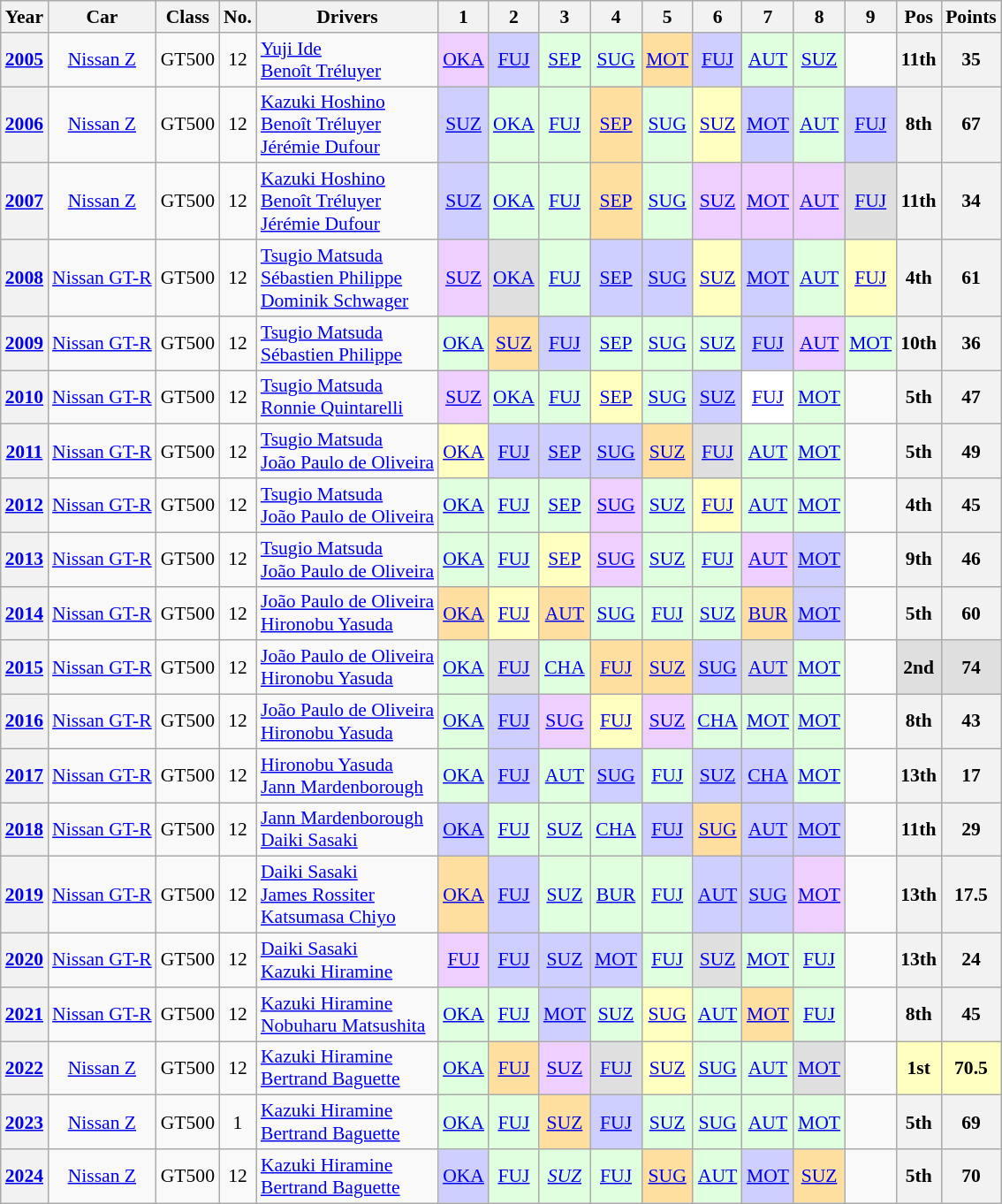<table class="wikitable" style="text-align:center; font-size:90%">
<tr>
<th>Year</th>
<th>Car</th>
<th>Class</th>
<th>No.</th>
<th>Drivers</th>
<th>1</th>
<th>2</th>
<th>3</th>
<th>4</th>
<th>5</th>
<th>6</th>
<th>7</th>
<th>8</th>
<th>9</th>
<th>Pos</th>
<th>Points</th>
</tr>
<tr>
<th><a href='#'>2005</a></th>
<td><a href='#'>Nissan Z</a></td>
<td>GT500</td>
<td>12</td>
<td align="left"> <a href='#'>Yuji Ide</a><br> <a href='#'>Benoît Tréluyer</a></td>
<td style="background:#EFCFFF;"><a href='#'>OKA</a><br></td>
<td style="background:#CFCFFF;"><a href='#'>FUJ</a><br></td>
<td style="background:#DFFFDF;"><a href='#'>SEP</a><br></td>
<td style="background:#DFFFDF;"><a href='#'>SUG</a><br></td>
<td style="background:#FFDF9F;"><a href='#'>MOT</a><br></td>
<td style="background:#CFCFFF;"><a href='#'>FUJ</a><br></td>
<td style="background:#DFFFDF;"><a href='#'>AUT</a><br></td>
<td style="background:#DFFFDF;"><a href='#'>SUZ</a><br></td>
<td></td>
<th>11th</th>
<th>35</th>
</tr>
<tr>
<th><a href='#'>2006</a></th>
<td><a href='#'>Nissan Z</a></td>
<td>GT500</td>
<td>12</td>
<td align="left"> <a href='#'>Kazuki Hoshino</a><br> <a href='#'>Benoît Tréluyer</a><br> <a href='#'>Jérémie Dufour</a></td>
<td style="background:#CFCFFF;"><a href='#'>SUZ</a><br></td>
<td style="background:#DFFFDF;"><a href='#'>OKA</a><br></td>
<td style="background:#DFFFDF;"><a href='#'>FUJ</a><br></td>
<td style="background:#FFDF9F;"><a href='#'>SEP</a><br></td>
<td style="background:#DFFFDF;"><a href='#'>SUG</a><br></td>
<td style="background:#FFFFBF;"><a href='#'>SUZ</a><br></td>
<td style="background:#CFCFFF;"><a href='#'>MOT</a><br></td>
<td style="background:#DFFFDF;"><a href='#'>AUT</a><br></td>
<td style="background:#CFCFFF;"><a href='#'>FUJ</a><br></td>
<th>8th</th>
<th>67</th>
</tr>
<tr>
<th><a href='#'>2007</a></th>
<td><a href='#'>Nissan Z</a></td>
<td>GT500</td>
<td>12</td>
<td align="left"> <a href='#'>Kazuki Hoshino</a><br> <a href='#'>Benoît Tréluyer</a><br> <a href='#'>Jérémie Dufour</a></td>
<td style="background:#CFCFFF;"><a href='#'>SUZ</a><br></td>
<td style="background:#DFFFDF;"><a href='#'>OKA</a><br></td>
<td style="background:#DFFFDF;"><a href='#'>FUJ</a><br></td>
<td style="background:#FFDF9F;"><a href='#'>SEP</a><br></td>
<td style="background:#DFFFDF;"><a href='#'>SUG</a><br></td>
<td style="background:#EFCFFF;"><a href='#'>SUZ</a><br></td>
<td style="background:#EFCFFF;"><a href='#'>MOT</a><br></td>
<td style="background:#EFCFFF;"><a href='#'>AUT</a><br></td>
<td style="background:#DFDFDF;"><a href='#'>FUJ</a><br></td>
<th>11th</th>
<th>34</th>
</tr>
<tr>
<th><a href='#'>2008</a></th>
<td><a href='#'>Nissan GT-R</a></td>
<td>GT500</td>
<td>12</td>
<td align="left"> <a href='#'>Tsugio Matsuda</a><br> <a href='#'>Sébastien Philippe</a><br> <a href='#'>Dominik Schwager</a></td>
<td style="background:#EFCFFF;"><a href='#'>SUZ</a><br></td>
<td style="background:#DFDFDF;"><a href='#'>OKA</a><br></td>
<td style="background:#DFFFDF;"><a href='#'>FUJ</a><br></td>
<td style="background:#CFCFFF;"><a href='#'>SEP</a><br></td>
<td style="background:#CFCFFF;"><a href='#'>SUG</a><br></td>
<td style="background:#FFFFBF;"><a href='#'>SUZ</a><br></td>
<td style="background:#CFCFFF;"><a href='#'>MOT</a><br></td>
<td style="background:#DFFFDF;"><a href='#'>AUT</a><br></td>
<td style="background:#FFFFBF;"><a href='#'>FUJ</a><br></td>
<th>4th</th>
<th>61</th>
</tr>
<tr>
<th><a href='#'>2009</a></th>
<td><a href='#'>Nissan GT-R</a></td>
<td>GT500</td>
<td>12</td>
<td align="left"> <a href='#'>Tsugio Matsuda</a><br> <a href='#'>Sébastien Philippe</a></td>
<td style="background:#DFFFDF;"><a href='#'>OKA</a><br></td>
<td style="background:#FFDF9F;"><a href='#'>SUZ</a><br></td>
<td style="background:#CFCFFF;"><a href='#'>FUJ</a><br></td>
<td style="background:#DFFFDF;"><a href='#'>SEP</a><br></td>
<td style="background:#DFFFDF;"><a href='#'>SUG</a><br></td>
<td style="background:#DFFFDF;"><a href='#'>SUZ</a><br></td>
<td style="background:#CFCFFF;"><a href='#'>FUJ</a><br></td>
<td style="background:#EFCFFF;"><a href='#'>AUT</a><br></td>
<td style="background:#DFFFDF;"><a href='#'>MOT</a><br></td>
<th>10th</th>
<th>36</th>
</tr>
<tr>
<th><a href='#'>2010</a></th>
<td><a href='#'>Nissan GT-R</a></td>
<td>GT500</td>
<td>12</td>
<td align="left"> <a href='#'>Tsugio Matsuda</a><br> <a href='#'>Ronnie Quintarelli</a></td>
<td style="background:#EFCFFF;"><a href='#'>SUZ</a><br></td>
<td style="background:#DFFFDF;"><a href='#'>OKA</a><br></td>
<td style="background:#DFFFDF;"><a href='#'>FUJ</a><br></td>
<td style="background:#FFFFBF;"><a href='#'>SEP</a><br></td>
<td style="background:#DFFFDF;"><a href='#'>SUG</a><br></td>
<td style="background:#CFCFFF;"><a href='#'>SUZ</a><br></td>
<td style="background:#fff;"><a href='#'>FUJ</a><br></td>
<td style="background:#DFFFDF;"><a href='#'>MOT</a><br></td>
<td></td>
<th>5th</th>
<th>47</th>
</tr>
<tr>
<th><a href='#'>2011</a></th>
<td><a href='#'>Nissan GT-R</a></td>
<td>GT500</td>
<td>12</td>
<td align="left"> <a href='#'>Tsugio Matsuda</a><br> <a href='#'>João Paulo de Oliveira</a></td>
<td style="background:#FFFFBF;"><a href='#'>OKA</a><br></td>
<td style="background:#CFCFFF;"><a href='#'>FUJ</a><br></td>
<td style="background:#CFCFFF;"><a href='#'>SEP</a><br></td>
<td style="background:#CFCFFF;"><a href='#'>SUG</a><br></td>
<td style="background:#FFDF9F;"><a href='#'>SUZ</a><br></td>
<td style="background:#DFDFDF;"><a href='#'>FUJ</a><br></td>
<td style="background:#DFFFDF;"><a href='#'>AUT</a><br></td>
<td style="background:#DFFFDF;"><a href='#'>MOT</a><br></td>
<td></td>
<th>5th</th>
<th>49</th>
</tr>
<tr>
<th><a href='#'>2012</a></th>
<td><a href='#'>Nissan GT-R</a></td>
<td>GT500</td>
<td>12</td>
<td align="left"> <a href='#'>Tsugio Matsuda</a><br> <a href='#'>João Paulo de Oliveira</a></td>
<td style="background:#DFFFDF;"><a href='#'>OKA</a><br></td>
<td style="background:#DFFFDF;"><a href='#'>FUJ</a><br></td>
<td style="background:#DFFFDF;"><a href='#'>SEP</a><br></td>
<td style="background:#EFCFFF;"><a href='#'>SUG</a><br></td>
<td style="background:#DFFFDF;"><a href='#'>SUZ</a><br></td>
<td style="background:#FFFFBF;"><a href='#'>FUJ</a><br></td>
<td style="background:#DFFFDF;"><a href='#'>AUT</a><br></td>
<td style="background:#DFFFDF;"><a href='#'>MOT</a><br></td>
<td></td>
<th>4th</th>
<th>45</th>
</tr>
<tr>
<th><a href='#'>2013</a></th>
<td><a href='#'>Nissan GT-R</a></td>
<td>GT500</td>
<td>12</td>
<td align="left"> <a href='#'>Tsugio Matsuda</a><br> <a href='#'>João Paulo de Oliveira</a></td>
<td style="background:#DFFFDF;"><a href='#'>OKA</a><br></td>
<td style="background:#DFFFDF;"><a href='#'>FUJ</a><br></td>
<td style="background:#FFFFBF;"><a href='#'>SEP</a><br></td>
<td style="background:#EFCFFF;"><a href='#'>SUG</a><br></td>
<td style="background:#DFFFDF;"><a href='#'>SUZ</a><br></td>
<td style="background:#DFFFDF;"><a href='#'>FUJ</a><br></td>
<td style="background:#EFCFFF;"><a href='#'>AUT</a><br></td>
<td style="background:#CFCFFF;"><a href='#'>MOT</a><br></td>
<td></td>
<th>9th</th>
<th>46</th>
</tr>
<tr>
<th><a href='#'>2014</a></th>
<td><a href='#'>Nissan GT-R</a></td>
<td>GT500</td>
<td>12</td>
<td align="left"> <a href='#'>João Paulo de Oliveira</a><br> <a href='#'>Hironobu Yasuda</a></td>
<td style="background:#FFDF9F;"><a href='#'>OKA</a><br></td>
<td style="background:#FFFFBF;"><a href='#'>FUJ</a><br></td>
<td style="background:#FFDF9F;"><a href='#'>AUT</a><br></td>
<td style="background:#DFFFDF;"><a href='#'>SUG</a><br></td>
<td style="background:#DFFFDF;"><a href='#'>FUJ</a><br></td>
<td style="background:#DFFFDF;"><a href='#'>SUZ</a><br></td>
<td style="background:#FFDF9F;"><a href='#'>BUR</a><br></td>
<td style="background:#CFCFFF;"><a href='#'>MOT</a><br></td>
<td></td>
<th>5th</th>
<th>60</th>
</tr>
<tr>
<th><a href='#'>2015</a></th>
<td><a href='#'>Nissan GT-R</a></td>
<td>GT500</td>
<td>12</td>
<td align="left"> <a href='#'>João Paulo de Oliveira</a><br> <a href='#'>Hironobu Yasuda</a></td>
<td style="background:#DFFFDF;"><a href='#'>OKA</a><br></td>
<td style="background:#DFDFDF;"><a href='#'>FUJ</a><br></td>
<td style="background:#DFFFDF;"><a href='#'>CHA</a><br></td>
<td style="background:#FFDF9F;"><a href='#'>FUJ</a><br></td>
<td style="background:#FFDF9F;"><a href='#'>SUZ</a><br></td>
<td style="background:#CFCFFF;"><a href='#'>SUG</a><br></td>
<td style="background:#DFDFDF;"><a href='#'>AUT</a><br></td>
<td style="background:#DFFFDF;"><a href='#'>MOT</a><br></td>
<td></td>
<th style="background:#DFDFDF;">2nd</th>
<th style="background:#DFDFDF;">74</th>
</tr>
<tr>
<th><a href='#'>2016</a></th>
<td><a href='#'>Nissan GT-R</a></td>
<td>GT500</td>
<td>12</td>
<td align="left"> <a href='#'>João Paulo de Oliveira</a><br> <a href='#'>Hironobu Yasuda</a></td>
<td style="background:#DFFFDF;"><a href='#'>OKA</a><br></td>
<td style="background:#CFCFFF;"><a href='#'>FUJ</a><br></td>
<td style="background:#EFCFFF;"><a href='#'>SUG</a><br></td>
<td style="background:#FFFFBF;"><a href='#'>FUJ</a><br></td>
<td style="background:#EFCFFF;"><a href='#'>SUZ</a><br></td>
<td style="background:#DFFFDF;"><a href='#'>CHA</a><br></td>
<td style="background:#DFFFDF;"><a href='#'>MOT</a><br></td>
<td style="background:#DFFFDF;"><a href='#'>MOT</a><br></td>
<td></td>
<th>8th</th>
<th>43</th>
</tr>
<tr>
<th><a href='#'>2017</a></th>
<td><a href='#'>Nissan GT-R</a></td>
<td>GT500</td>
<td>12</td>
<td align="left"> <a href='#'>Hironobu Yasuda</a><br> <a href='#'>Jann Mardenborough</a></td>
<td style="background:#DFFFDF;"><a href='#'>OKA</a><br></td>
<td style="background:#CFCFFF;"><a href='#'>FUJ</a><br></td>
<td style="background:#DFFFDF;"><a href='#'>AUT</a><br></td>
<td style="background:#CFCFFF;"><a href='#'>SUG</a><br></td>
<td style="background:#DFFFDF;"><a href='#'>FUJ</a><br></td>
<td style="background:#CFCFFF;"><a href='#'>SUZ</a><br></td>
<td style="background:#CFCFFF;"><a href='#'>CHA</a><br></td>
<td style="background:#DFFFDF;"><a href='#'>MOT</a><br></td>
<td></td>
<th>13th</th>
<th>17</th>
</tr>
<tr>
<th><a href='#'>2018</a></th>
<td><a href='#'>Nissan GT-R</a></td>
<td>GT500</td>
<td>12</td>
<td align="left"> <a href='#'>Jann Mardenborough</a><br> <a href='#'>Daiki Sasaki</a></td>
<td style="background:#CFCFFF;"><a href='#'>OKA</a><br></td>
<td style="background:#DFFFDF;"><a href='#'>FUJ</a><br></td>
<td style="background:#DFFFDF;"><a href='#'>SUZ</a><br></td>
<td style="background:#DFFFDF;"><a href='#'>CHA</a><br></td>
<td style="background:#CFCFFF;"><a href='#'>FUJ</a><br></td>
<td style="background:#FFDF9F;"><a href='#'>SUG</a><br></td>
<td style="background:#CFCFFF;"><a href='#'>AUT</a><br></td>
<td style="background:#CFCFFF;"><a href='#'>MOT</a><br></td>
<td></td>
<th>11th</th>
<th>29</th>
</tr>
<tr>
<th><a href='#'>2019</a></th>
<td><a href='#'>Nissan GT-R</a></td>
<td>GT500</td>
<td>12</td>
<td align="left"> <a href='#'>Daiki Sasaki</a><br> <a href='#'>James Rossiter</a><br> <a href='#'>Katsumasa Chiyo</a></td>
<td style="background:#FFDF9F;"><a href='#'>OKA</a><br></td>
<td style="background:#CFCFFF;"><a href='#'>FUJ</a><br></td>
<td style="background:#DFFFDF;"><a href='#'>SUZ</a><br></td>
<td style="background:#DFFFDF;"><a href='#'>BUR</a><br></td>
<td style="background:#DFFFDF;"><a href='#'>FUJ</a><br></td>
<td style="background:#CFCFFF;"><a href='#'>AUT</a><br></td>
<td style="background:#CFCFFF;"><a href='#'>SUG</a><br></td>
<td style="background:#EFCFFF;"><a href='#'>MOT</a><br></td>
<td></td>
<th>13th</th>
<th>17.5</th>
</tr>
<tr>
<th><a href='#'>2020</a></th>
<td><a href='#'>Nissan GT-R</a></td>
<td>GT500</td>
<td>12</td>
<td align="left"> <a href='#'>Daiki Sasaki</a><br> <a href='#'>Kazuki Hiramine</a></td>
<td style="background:#EFCFFF;"><a href='#'>FUJ</a><br></td>
<td style="background:#CFCFFF;"><a href='#'>FUJ</a><br></td>
<td style="background:#CFCFFF;"><a href='#'>SUZ</a><br></td>
<td style="background:#CFCFFF;"><a href='#'>MOT</a><br></td>
<td style="background:#DFFFDF;"><a href='#'>FUJ</a><br></td>
<td style="background:#DFDFDF;"><a href='#'>SUZ</a><br></td>
<td style="background:#DFFFDF;"><a href='#'>MOT</a><br></td>
<td style="background:#DFFFDF;"><a href='#'>FUJ</a><br></td>
<td></td>
<th>13th</th>
<th>24</th>
</tr>
<tr>
<th><a href='#'>2021</a></th>
<td><a href='#'>Nissan GT-R</a></td>
<td>GT500</td>
<td>12</td>
<td align="left"> <a href='#'>Kazuki Hiramine</a><br> <a href='#'>Nobuharu Matsushita</a></td>
<td style="background:#DFFFDF;"><a href='#'>OKA</a><br></td>
<td style="background:#DFFFDF;"><a href='#'>FUJ</a><br></td>
<td style="background:#CFCFFF;"><a href='#'>MOT</a><br></td>
<td style="background:#DFFFDF;"><a href='#'>SUZ</a><br></td>
<td style="background:#ffffbf;"><a href='#'>SUG</a><br></td>
<td style="background:#DFFFDF;"><a href='#'>AUT</a><br></td>
<td style="background:#ffdf9f;"><a href='#'>MOT</a><br></td>
<td style="background:#DFFFDF;"><a href='#'>FUJ</a><br></td>
<td></td>
<th>8th</th>
<th>45</th>
</tr>
<tr>
<th><a href='#'>2022</a></th>
<td><a href='#'>Nissan Z</a></td>
<td>GT500</td>
<td>12</td>
<td align="left"> <a href='#'>Kazuki Hiramine</a><br> <a href='#'>Bertrand Baguette</a></td>
<td style="background:#DFFFDF;"><a href='#'>OKA</a><br></td>
<td style="background:#FFDF9F;"><a href='#'>FUJ</a><br></td>
<td style="background:#EFCFFF;"><a href='#'>SUZ</a><br></td>
<td style="background:#DFDFDF;"><a href='#'>FUJ</a><br></td>
<td style="background:#FFFFBF;"><a href='#'>SUZ</a><br></td>
<td style="background:#DFFFDF;"><a href='#'>SUG</a><br></td>
<td style="background:#DFFFDF;"><a href='#'>AUT</a><br></td>
<td style="background:#DFDFDF;"><a href='#'>MOT</a><br></td>
<td></td>
<th style="background:#FFFFBF;">1st</th>
<th style="background:#FFFFBF;">70.5</th>
</tr>
<tr>
<th><a href='#'>2023</a></th>
<td><a href='#'>Nissan Z</a></td>
<td>GT500</td>
<td>1</td>
<td align="left"> <a href='#'>Kazuki Hiramine</a><br> <a href='#'>Bertrand Baguette</a></td>
<td style="background:#DFFFDF;"><a href='#'>OKA</a><br></td>
<td style="background:#DFFFDF;"><a href='#'>FUJ</a><br></td>
<td style="background:#FFDF9F;"><a href='#'>SUZ</a><br></td>
<td style="background:#CFCFFF;"><a href='#'>FUJ</a><br></td>
<td style="background:#DFFFDF;"><a href='#'>SUZ</a><br></td>
<td style="background:#DFFFDF;"><a href='#'>SUG</a><br></td>
<td style="background:#DFFFDF;"><a href='#'>AUT</a><br></td>
<td style="background:#DFFFDF;"><a href='#'>MOT</a><br></td>
<td></td>
<th>5th</th>
<th>69</th>
</tr>
<tr>
<th><a href='#'>2024</a></th>
<td><a href='#'>Nissan Z</a></td>
<td>GT500</td>
<td>12</td>
<td align="left"> <a href='#'>Kazuki Hiramine</a><br> <a href='#'>Bertrand Baguette</a></td>
<td style="background:#CFCFFF;"><a href='#'>OKA</a><br></td>
<td style="background:#DFFFDF;"><a href='#'>FUJ</a><br></td>
<td style="background:#DFFFDF;"><a href='#'><em>SUZ</em></a><br></td>
<td style="background:#DFFFDF;"><a href='#'>FUJ</a><br></td>
<td style="background:#FFDF9F;"><a href='#'>SUG</a><br></td>
<td style="background:#DFFFDF;"><a href='#'>AUT</a><br></td>
<td style="background:#CFCFFF;"><a href='#'>MOT</a><br></td>
<td style="background:#FFDF9F;"><a href='#'>SUZ</a><br></td>
<td></td>
<th>5th</th>
<th>70</th>
</tr>
</table>
